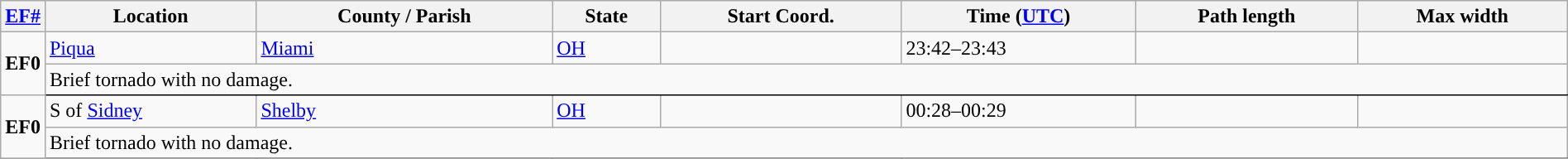<table class="wikitable sortable" style="width:100%;">
<tr>
<th scope="col" width="2%" align="center"><a href='#'>EF#</a></th>
<th scope="col" align="center" class="unsortable">Location</th>
<th scope="col" align="center" class="unsortable">County / Parish</th>
<th scope="col" align="center">State</th>
<th scope="col" align="center" data-sort-type="number">Start Coord.</th>
<th scope="col" align="center" data-sort-type="number">Time (<a href='#'>UTC</a>)</th>
<th scope="col" align="center" data-sort-type="number">Path length</th>
<th scope="col" align="center" data-sort-type="number">Max width</th>
</tr>
<tr>
<td rowspan="2" align="center"><strong>EF0</strong></td>
<td><a href='#'>Piqua</a></td>
<td><a href='#'>Miami</a></td>
<td><a href='#'>OH</a></td>
<td></td>
<td>23:42–23:43</td>
<td></td>
<td></td>
</tr>
<tr class="expand-child">
<td colspan="8" style=" border-bottom: 1px solid black;">Brief tornado with no damage.</td>
</tr>
<tr>
<td rowspan="2" align="center"><strong>EF0</strong></td>
<td>S of <a href='#'>Sidney</a></td>
<td><a href='#'>Shelby</a></td>
<td><a href='#'>OH</a></td>
<td></td>
<td>00:28–00:29</td>
<td></td>
<td></td>
</tr>
<tr class="expand-child">
<td colspan="8" style=" border-bottom: 1px solid black;">Brief tornado with no damage.</td>
</tr>
<tr>
</tr>
</table>
